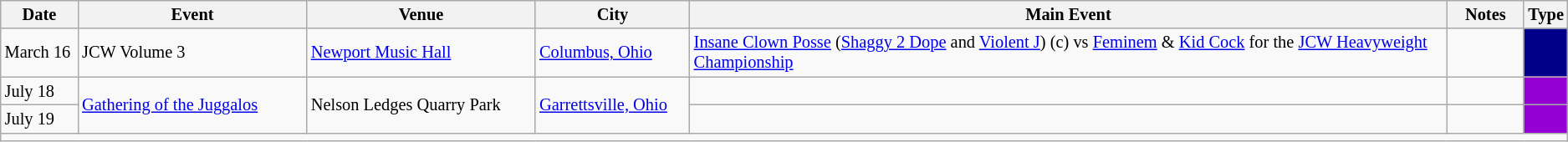<table class="sortable wikitable succession-box" style="font-size:85%;">
<tr>
<th scope="col" style="width:5%;">Date</th>
<th scope="col" style="width:15%;">Event</th>
<th scope="col" style="width:15%;">Venue</th>
<th scope="col" style="width:10%;">City</th>
<th scope="col" style="width:50%;">Main Event</th>
<th scope="col" style="width:10%;">Notes</th>
<th scope="col" style="width:1%;">Type</th>
</tr>
<tr>
<td>March 16</td>
<td>JCW Volume 3</td>
<td><a href='#'>Newport Music Hall</a></td>
<td><a href='#'>Columbus, Ohio</a></td>
<td><a href='#'>Insane Clown Posse</a> (<a href='#'>Shaggy 2 Dope</a> and <a href='#'>Violent J</a>) (c) vs  <a href='#'>Feminem</a> & <a href='#'>Kid Cock</a> for the <a href='#'>JCW Heavyweight Championship</a></td>
<td></td>
<td style="background: darkblue"></td>
</tr>
<tr>
<td>July 18</td>
<td rowspan=2><a href='#'>Gathering of the Juggalos</a></td>
<td rowspan=2>Nelson Ledges Quarry Park</td>
<td rowspan=2><a href='#'>Garrettsville, Ohio</a></td>
<td></td>
<td></td>
<td style="background: darkviolet"></td>
</tr>
<tr>
<td>July 19</td>
<td></td>
<td></td>
<td style="background: darkviolet"></td>
</tr>
<tr>
<td colspan="7"></td>
</tr>
</table>
